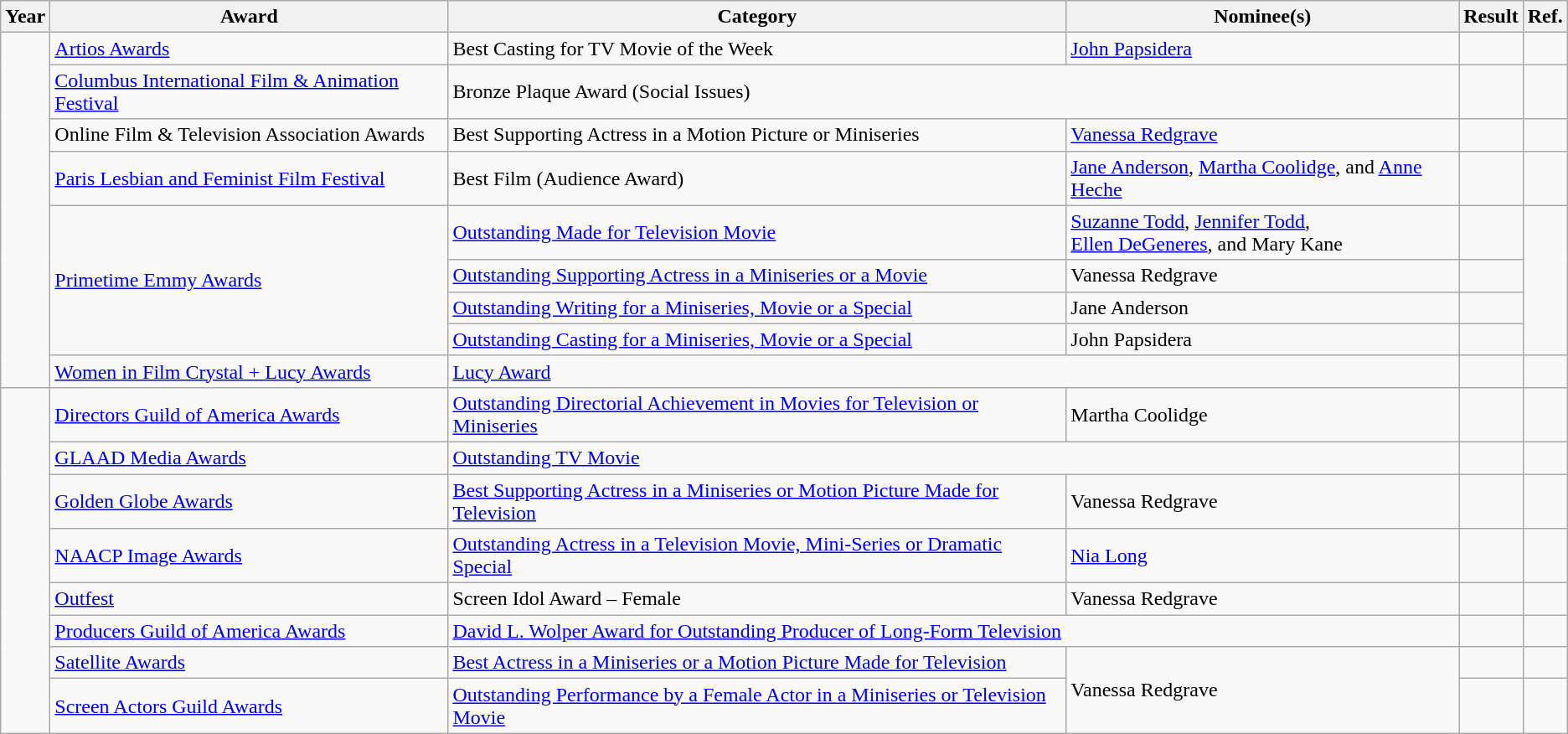<table class="wikitable plainrowheaders">
<tr>
<th>Year</th>
<th>Award</th>
<th>Category</th>
<th>Nominee(s)</th>
<th>Result</th>
<th>Ref.</th>
</tr>
<tr>
<td rowspan="9"></td>
<td><a href='#'>Artios Awards</a></td>
<td>Best Casting for TV Movie of the Week</td>
<td><a href='#'>John Papsidera</a></td>
<td></td>
<td align="center"></td>
</tr>
<tr>
<td><a href='#'>Columbus International Film & Animation Festival</a></td>
<td colspan="2">Bronze Plaque Award (Social Issues)</td>
<td></td>
<td align="center"></td>
</tr>
<tr>
<td>Online Film & Television Association Awards</td>
<td>Best Supporting Actress in a Motion Picture or Miniseries</td>
<td><a href='#'>Vanessa Redgrave</a></td>
<td></td>
<td align="center"></td>
</tr>
<tr>
<td><a href='#'>Paris Lesbian and Feminist Film Festival</a></td>
<td>Best Film (Audience Award)</td>
<td><a href='#'>Jane Anderson</a>, <a href='#'>Martha Coolidge</a>, and <a href='#'>Anne Heche</a></td>
<td></td>
<td align="center"></td>
</tr>
<tr>
<td rowspan="4"><a href='#'>Primetime Emmy Awards</a></td>
<td><a href='#'>Outstanding Made for Television Movie</a></td>
<td><a href='#'>Suzanne Todd</a>, <a href='#'>Jennifer Todd</a>, <br> <a href='#'>Ellen DeGeneres</a>, and Mary Kane</td>
<td></td>
<td align="center" rowspan="4"></td>
</tr>
<tr>
<td><a href='#'>Outstanding Supporting Actress in a Miniseries or a Movie</a></td>
<td>Vanessa Redgrave</td>
<td></td>
</tr>
<tr>
<td><a href='#'>Outstanding Writing for a Miniseries, Movie or a Special</a></td>
<td>Jane Anderson </td>
<td></td>
</tr>
<tr>
<td><a href='#'>Outstanding Casting for a Miniseries, Movie or a Special</a></td>
<td>John Papsidera</td>
<td></td>
</tr>
<tr>
<td><a href='#'>Women in Film Crystal + Lucy Awards</a></td>
<td colspan="2"><a href='#'>Lucy Award</a></td>
<td></td>
<td align="center"></td>
</tr>
<tr>
<td rowspan="8"></td>
<td><a href='#'>Directors Guild of America Awards</a></td>
<td><a href='#'>Outstanding Directorial Achievement in Movies for Television or Miniseries</a></td>
<td>Martha Coolidge </td>
<td></td>
<td align="center"></td>
</tr>
<tr>
<td><a href='#'>GLAAD Media Awards</a></td>
<td colspan="2"><a href='#'>Outstanding TV Movie</a></td>
<td></td>
<td align="center"></td>
</tr>
<tr>
<td><a href='#'>Golden Globe Awards</a></td>
<td><a href='#'>Best Supporting Actress in a Miniseries or Motion Picture Made for Television</a></td>
<td>Vanessa Redgrave</td>
<td></td>
<td align="center"></td>
</tr>
<tr>
<td><a href='#'>NAACP Image Awards</a></td>
<td><a href='#'>Outstanding Actress in a Television Movie, Mini-Series or Dramatic Special</a></td>
<td><a href='#'>Nia Long</a></td>
<td></td>
<td align="center"></td>
</tr>
<tr>
<td><a href='#'>Outfest</a></td>
<td>Screen Idol Award – Female</td>
<td>Vanessa Redgrave</td>
<td></td>
<td align="center"></td>
</tr>
<tr>
<td><a href='#'>Producers Guild of America Awards</a></td>
<td colspan="2"><a href='#'>David L. Wolper Award for Outstanding Producer of Long-Form Television</a></td>
<td></td>
<td align="center"></td>
</tr>
<tr>
<td><a href='#'>Satellite Awards</a></td>
<td><a href='#'>Best Actress in a Miniseries or a Motion Picture Made for Television</a></td>
<td rowspan="2">Vanessa Redgrave</td>
<td></td>
<td align="center"></td>
</tr>
<tr>
<td><a href='#'>Screen Actors Guild Awards</a></td>
<td><a href='#'>Outstanding Performance by a Female Actor in a Miniseries or Television Movie</a></td>
<td></td>
<td align="center"></td>
</tr>
</table>
